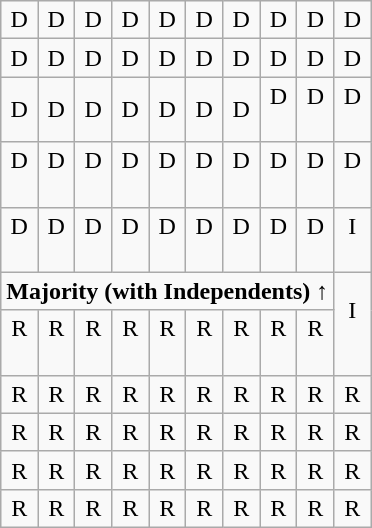<table class="wikitable" style="text-align:center;">
<tr>
<td>D</td>
<td>D</td>
<td>D</td>
<td>D</td>
<td>D</td>
<td>D</td>
<td>D</td>
<td>D</td>
<td>D</td>
<td>D</td>
</tr>
<tr>
<td width=10% >D</td>
<td width=10% >D</td>
<td width=10% >D</td>
<td width=10% >D</td>
<td width=10% >D</td>
<td width=10% >D</td>
<td width=10% >D</td>
<td width=10% >D</td>
<td width=10% >D</td>
<td width=10% >D</td>
</tr>
<tr>
<td>D</td>
<td>D</td>
<td>D</td>
<td>D</td>
<td>D</td>
<td>D</td>
<td>D</td>
<td>D<br><br></td>
<td>D<br><br></td>
<td>D<br><br></td>
</tr>
<tr>
<td>D<br><br></td>
<td>D<br><br></td>
<td>D<br><br></td>
<td>D<br><br></td>
<td>D<br><br></td>
<td>D<br><br></td>
<td>D<br><br></td>
<td>D<br><br></td>
<td>D<br><br></td>
<td>D<br><br></td>
</tr>
<tr>
<td>D<br><br></td>
<td>D<br><br></td>
<td>D<br><br></td>
<td>D<br><br></td>
<td>D<br><br></td>
<td>D<br><br></td>
<td>D<br><br></td>
<td>D<br><br></td>
<td>D<br><br></td>
<td>I<br><br></td>
</tr>
<tr>
<td colspan=9 style="text-align:right"><strong>Majority (with Independents) ↑</strong></td>
<td rowspan=2 >I<br><br></td>
</tr>
<tr>
<td>R<br><br></td>
<td>R<br><br></td>
<td>R<br><br></td>
<td>R<br><br></td>
<td>R<br><br></td>
<td>R<br><br></td>
<td>R<br><br></td>
<td>R<br><br></td>
<td>R<br><br></td>
</tr>
<tr>
<td>R</td>
<td>R</td>
<td>R</td>
<td>R</td>
<td>R</td>
<td>R</td>
<td>R</td>
<td>R</td>
<td>R</td>
<td>R</td>
</tr>
<tr>
<td>R</td>
<td>R</td>
<td>R</td>
<td>R</td>
<td>R</td>
<td>R</td>
<td>R</td>
<td>R</td>
<td>R</td>
<td>R</td>
</tr>
<tr>
<td>R</td>
<td>R</td>
<td>R</td>
<td>R</td>
<td>R</td>
<td>R</td>
<td>R</td>
<td>R</td>
<td>R</td>
<td>R</td>
</tr>
<tr>
<td>R</td>
<td>R</td>
<td>R</td>
<td>R</td>
<td>R</td>
<td>R</td>
<td>R</td>
<td>R</td>
<td>R</td>
<td>R</td>
</tr>
</table>
